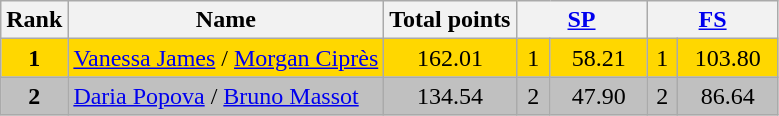<table class="wikitable sortable">
<tr>
<th>Rank</th>
<th>Name</th>
<th>Total points</th>
<th colspan="2" width="80px"><a href='#'>SP</a></th>
<th colspan="2" width="80px"><a href='#'>FS</a></th>
</tr>
<tr bgcolor="gold">
<td align="center"><strong>1</strong></td>
<td><a href='#'>Vanessa James</a> / <a href='#'>Morgan Ciprès</a></td>
<td align="center">162.01</td>
<td align="center">1</td>
<td align="center">58.21</td>
<td align="center">1</td>
<td align="center">103.80</td>
</tr>
<tr bgcolor="silver">
<td align="center"><strong>2</strong></td>
<td><a href='#'>Daria Popova</a> / <a href='#'>Bruno Massot</a></td>
<td align="center">134.54</td>
<td align="center">2</td>
<td align="center">47.90</td>
<td align="center">2</td>
<td align="center">86.64</td>
</tr>
</table>
